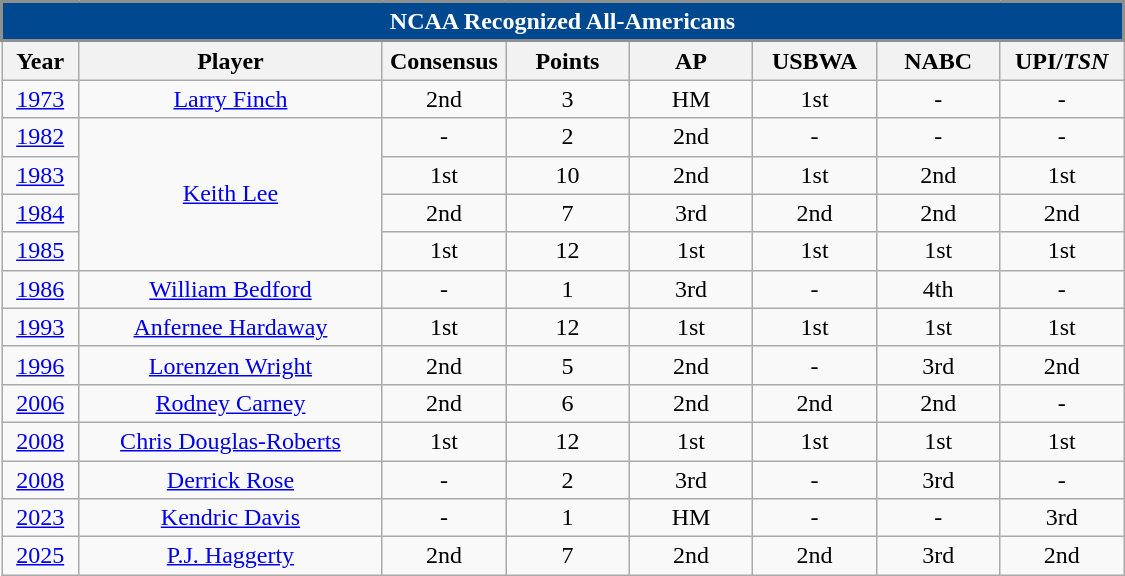<table class="wikitable sortable toccolours" style="width:750px;">
<tr>
<th colspan="8" style="text-align: center; background:#004991; color:white; border:2px solid #8E908F;"><strong>NCAA Recognized All-Americans</strong></th>
</tr>
<tr>
<th>Year</th>
<th>Player</th>
<th>Consensus</th>
<th>Points </th>
<th>AP</th>
<th>USBWA</th>
<th>NABC</th>
<th>UPI/<em>TSN</em></th>
</tr>
<tr align=center>
<td><a href='#'>1973</a></td>
<td><a href='#'>Larry Finch</a></td>
<td width=75>2nd</td>
<td width=75>3</td>
<td width=75>HM</td>
<td width="75">1st</td>
<td width=75>-</td>
<td width=75>-</td>
</tr>
<tr align=center>
<td><a href='#'>1982</a></td>
<td rowspan="4"><a href='#'>Keith Lee</a></td>
<td>-</td>
<td>2</td>
<td>2nd</td>
<td>-</td>
<td>-</td>
<td>-</td>
</tr>
<tr align=center>
<td><a href='#'>1983</a></td>
<td width="75">1st</td>
<td width=75>10</td>
<td width=75>2nd</td>
<td width=75>1st</td>
<td width=75>2nd</td>
<td width=75>1st</td>
</tr>
<tr align=center>
<td><a href='#'>1984</a></td>
<td width="75">2nd</td>
<td width=75>7</td>
<td width=75>3rd</td>
<td width=75>2nd</td>
<td width=75>2nd</td>
<td width=75>2nd</td>
</tr>
<tr align=center>
<td><a href='#'>1985</a></td>
<td width="75">1st</td>
<td width=75>12</td>
<td width=75>1st</td>
<td width=75>1st</td>
<td width=75>1st</td>
<td width=75>1st</td>
</tr>
<tr align=center>
<td><a href='#'>1986</a></td>
<td><a href='#'>William Bedford</a></td>
<td width=75>-</td>
<td width=75>1</td>
<td width=75>3rd</td>
<td width=75>-</td>
<td width=75>4th</td>
<td width=75>-</td>
</tr>
<tr align=center>
<td><a href='#'>1993</a></td>
<td><a href='#'>Anfernee Hardaway</a></td>
<td width=75>1st</td>
<td width=75>12</td>
<td width=75>1st</td>
<td width=75>1st</td>
<td width=75>1st</td>
<td width=75>1st</td>
</tr>
<tr align=center>
<td><a href='#'>1996</a></td>
<td><a href='#'>Lorenzen Wright</a></td>
<td width=75>2nd</td>
<td width=75>5</td>
<td width=75>2nd</td>
<td width=75>-</td>
<td width=75>3rd</td>
<td width=75>2nd</td>
</tr>
<tr align=center>
<td><a href='#'>2006</a></td>
<td><a href='#'>Rodney Carney</a></td>
<td width=75>2nd</td>
<td width=75>6</td>
<td width=75>2nd</td>
<td width=75>2nd</td>
<td width=75>2nd</td>
<td width=75>-</td>
</tr>
<tr align=center>
<td><a href='#'>2008</a></td>
<td><a href='#'>Chris Douglas-Roberts</a></td>
<td width=75>1st</td>
<td width=75>12</td>
<td width=75>1st</td>
<td width=75>1st</td>
<td width=75>1st</td>
<td width=75>1st</td>
</tr>
<tr align=center>
<td><a href='#'>2008</a></td>
<td><a href='#'>Derrick Rose</a></td>
<td width=75>-</td>
<td width=75>2</td>
<td width=75>3rd</td>
<td width=75>-</td>
<td width=75>3rd</td>
<td width=75>-</td>
</tr>
<tr align=center>
<td><a href='#'>2023</a></td>
<td><a href='#'>Kendric Davis</a></td>
<td width=75><em>-</em></td>
<td width=75>1</td>
<td width=75>HM</td>
<td width="75"><em>-</em></td>
<td width=75><em>-</em></td>
<td width=75>3rd</td>
</tr>
<tr align=center>
<td><a href='#'>2025</a></td>
<td><a href='#'>P.J. Haggerty</a></td>
<td>2nd</td>
<td>7</td>
<td>2nd</td>
<td>2nd</td>
<td>3rd</td>
<td>2nd</td>
</tr>
</table>
